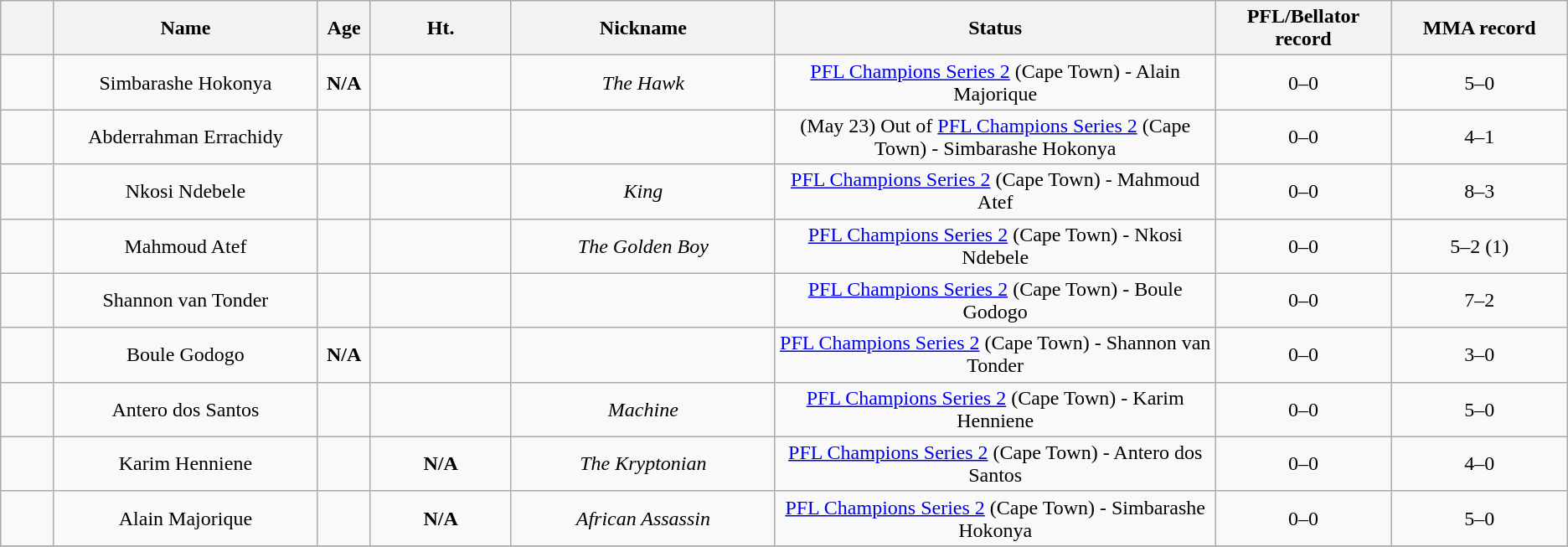<table class="wikitable sortable" style="text-align:center;">
<tr>
<th width=3%></th>
<th width=15%>Name</th>
<th width=3%>Age</th>
<th width=8%>Ht.</th>
<th width="15%">Nickname</th>
<th width=25%>Status</th>
<th width=10%>PFL/Bellator record</th>
<th width="10%">MMA record</th>
</tr>
<tr>
<td></td>
<td>Simbarashe Hokonya</td>
<td><strong>N/A</strong></td>
<td></td>
<td><em>The Hawk</em></td>
<td><a href='#'>PFL Champions Series 2</a> (Cape Town) - Alain Majorique</td>
<td>0–0</td>
<td>5–0</td>
</tr>
<tr>
<td></td>
<td>Abderrahman Errachidy</td>
<td></td>
<td></td>
<td></td>
<td>(May 23) Out of <a href='#'>PFL Champions Series 2</a> (Cape Town) - Simbarashe Hokonya</td>
<td>0–0</td>
<td>4–1</td>
</tr>
<tr>
<td></td>
<td>Nkosi Ndebele</td>
<td></td>
<td></td>
<td><em>King</em></td>
<td><a href='#'>PFL Champions Series 2</a> (Cape Town) - Mahmoud Atef</td>
<td>0–0</td>
<td>8–3</td>
</tr>
<tr>
<td></td>
<td>Mahmoud Atef</td>
<td></td>
<td></td>
<td><em>The Golden Boy</em></td>
<td><a href='#'>PFL Champions Series 2</a> (Cape Town) - Nkosi Ndebele</td>
<td>0–0</td>
<td>5–2 (1)</td>
</tr>
<tr>
<td></td>
<td>Shannon van Tonder</td>
<td></td>
<td></td>
<td></td>
<td><a href='#'>PFL Champions Series 2</a> (Cape Town) - Boule Godogo</td>
<td>0–0</td>
<td>7–2</td>
</tr>
<tr>
<td></td>
<td>Boule Godogo</td>
<td><strong>N/A</strong></td>
<td></td>
<td></td>
<td><a href='#'>PFL Champions Series 2</a> (Cape Town) - Shannon van Tonder</td>
<td>0–0</td>
<td>3–0</td>
</tr>
<tr>
<td></td>
<td>Antero dos Santos</td>
<td></td>
<td></td>
<td><em>Machine</em></td>
<td><a href='#'>PFL Champions Series 2</a> (Cape Town) - Karim Henniene</td>
<td>0–0</td>
<td>5–0</td>
</tr>
<tr>
<td></td>
<td>Karim Henniene</td>
<td></td>
<td><strong>N/A</strong></td>
<td><em>The Kryptonian</em></td>
<td><a href='#'>PFL Champions Series 2</a> (Cape Town) - Antero dos Santos</td>
<td>0–0</td>
<td>4–0</td>
</tr>
<tr>
<td></td>
<td>Alain Majorique</td>
<td></td>
<td><strong>N/A</strong></td>
<td><em>African Assassin</em></td>
<td><a href='#'>PFL Champions Series 2</a> (Cape Town) - Simbarashe Hokonya</td>
<td>0–0</td>
<td>5–0</td>
</tr>
<tr>
</tr>
</table>
